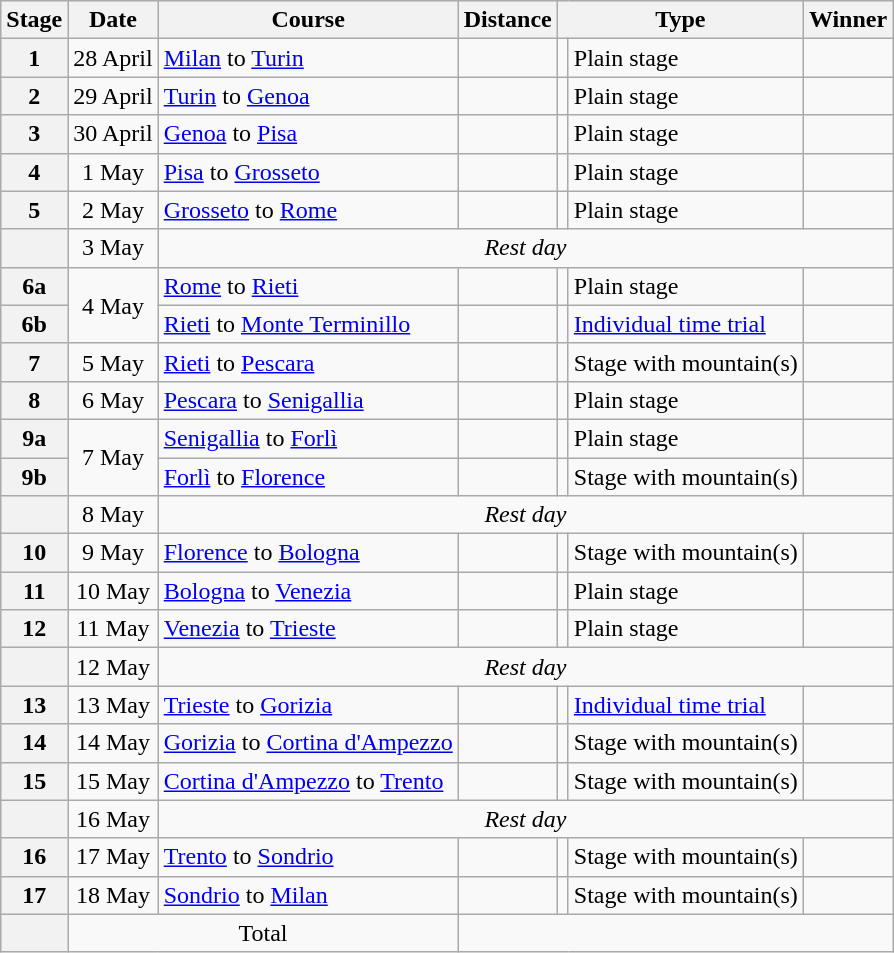<table class="wikitable">
<tr style="background:#efefef;">
<th>Stage</th>
<th>Date</th>
<th>Course</th>
<th>Distance</th>
<th colspan="2">Type</th>
<th>Winner</th>
</tr>
<tr>
<th style="text-align:center">1</th>
<td style="text-align:center;">28 April</td>
<td><a href='#'>Milan</a> to <a href='#'>Turin</a></td>
<td></td>
<td style="text-align:center;"></td>
<td>Plain stage</td>
<td></td>
</tr>
<tr>
<th style="text-align:center">2</th>
<td style="text-align:center;">29 April</td>
<td><a href='#'>Turin</a> to <a href='#'>Genoa</a></td>
<td></td>
<td style="text-align:center;"></td>
<td>Plain stage</td>
<td></td>
</tr>
<tr>
<th style="text-align:center">3</th>
<td style="text-align:center;">30 April</td>
<td><a href='#'>Genoa</a> to <a href='#'>Pisa</a></td>
<td></td>
<td style="text-align:center;"></td>
<td>Plain stage</td>
<td></td>
</tr>
<tr>
<th style="text-align:center">4</th>
<td style="text-align:center;">1 May</td>
<td><a href='#'>Pisa</a> to <a href='#'>Grosseto</a></td>
<td></td>
<td style="text-align:center;"></td>
<td>Plain stage</td>
<td></td>
</tr>
<tr>
<th style="text-align:center">5</th>
<td style="text-align:center;">2 May</td>
<td><a href='#'>Grosseto</a> to <a href='#'>Rome</a></td>
<td></td>
<td style="text-align:center;"></td>
<td>Plain stage</td>
<td></td>
</tr>
<tr>
<th></th>
<td style="text-align:center;">3 May</td>
<td colspan="6" style="text-align:center;"><em>Rest day</em></td>
</tr>
<tr>
<th style="text-align:center">6a</th>
<td style="text-align:center;" rowspan="2">4 May</td>
<td><a href='#'>Rome</a> to <a href='#'>Rieti</a></td>
<td></td>
<td style="text-align:center;"></td>
<td>Plain stage</td>
<td></td>
</tr>
<tr>
<th style="text-align:center">6b</th>
<td><a href='#'>Rieti</a> to <a href='#'>Monte Terminillo</a></td>
<td></td>
<td style="text-align:center;"></td>
<td><a href='#'>Individual time trial</a></td>
<td></td>
</tr>
<tr>
<th style="text-align:center">7</th>
<td style="text-align:center;">5 May</td>
<td><a href='#'>Rieti</a> to <a href='#'>Pescara</a></td>
<td></td>
<td style="text-align:center;"></td>
<td>Stage with mountain(s)</td>
<td></td>
</tr>
<tr>
<th style="text-align:center">8</th>
<td style="text-align:center;">6 May</td>
<td><a href='#'>Pescara</a> to <a href='#'>Senigallia</a></td>
<td></td>
<td style="text-align:center;"></td>
<td>Plain stage</td>
<td></td>
</tr>
<tr>
<th style="text-align:center">9a</th>
<td style="text-align:center;" rowspan="2">7 May</td>
<td><a href='#'>Senigallia</a> to <a href='#'>Forlì</a></td>
<td></td>
<td style="text-align:center;"></td>
<td>Plain stage</td>
<td></td>
</tr>
<tr>
<th style="text-align:center">9b</th>
<td><a href='#'>Forlì</a> to <a href='#'>Florence</a></td>
<td></td>
<td style="text-align:center;"></td>
<td>Stage with mountain(s)</td>
<td></td>
</tr>
<tr>
<th></th>
<td style="text-align:center;">8 May</td>
<td colspan="6" style="text-align:center;"><em>Rest day</em></td>
</tr>
<tr>
<th style="text-align:center">10</th>
<td style="text-align:center;">9 May</td>
<td><a href='#'>Florence</a> to <a href='#'>Bologna</a></td>
<td></td>
<td style="text-align:center;"></td>
<td>Stage with mountain(s)</td>
<td></td>
</tr>
<tr>
<th style="text-align:center">11</th>
<td style="text-align:center;">10 May</td>
<td><a href='#'>Bologna</a> to <a href='#'>Venezia</a></td>
<td></td>
<td style="text-align:center;"></td>
<td>Plain stage</td>
<td></td>
</tr>
<tr>
<th style="text-align:center">12</th>
<td style="text-align:center;">11 May</td>
<td><a href='#'>Venezia</a> to <a href='#'>Trieste</a></td>
<td></td>
<td style="text-align:center;"></td>
<td>Plain stage</td>
<td></td>
</tr>
<tr>
<th></th>
<td style="text-align:center;">12 May</td>
<td colspan="6" style="text-align:center;"><em>Rest day</em></td>
</tr>
<tr>
<th style="text-align:center">13</th>
<td style="text-align:center;">13 May</td>
<td><a href='#'>Trieste</a> to <a href='#'>Gorizia</a></td>
<td></td>
<td style="text-align:center;"></td>
<td><a href='#'>Individual time trial</a></td>
<td></td>
</tr>
<tr>
<th style="text-align:center">14</th>
<td style="text-align:center;">14 May</td>
<td><a href='#'>Gorizia</a> to <a href='#'>Cortina d'Ampezzo</a></td>
<td></td>
<td style="text-align:center;"></td>
<td>Stage with mountain(s)</td>
<td></td>
</tr>
<tr>
<th style="text-align:center">15</th>
<td style="text-align:center;">15 May</td>
<td><a href='#'>Cortina d'Ampezzo</a> to <a href='#'>Trento</a></td>
<td></td>
<td style="text-align:center;"></td>
<td>Stage with mountain(s)</td>
<td></td>
</tr>
<tr>
<th></th>
<td style="text-align:center;">16 May</td>
<td colspan="6" style="text-align:center;"><em>Rest day</em></td>
</tr>
<tr>
<th style="text-align:center">16</th>
<td style="text-align:center;">17 May</td>
<td><a href='#'>Trento</a> to <a href='#'>Sondrio</a></td>
<td></td>
<td style="text-align:center;"></td>
<td>Stage with mountain(s)</td>
<td></td>
</tr>
<tr>
<th style="text-align:center">17</th>
<td style="text-align:center;">18 May</td>
<td><a href='#'>Sondrio</a> to <a href='#'>Milan</a></td>
<td></td>
<td style="text-align:center;"></td>
<td>Stage with mountain(s)</td>
<td></td>
</tr>
<tr>
<th></th>
<td colspan="2" style="text-align:center;">Total</td>
<td colspan="5" style="text-align:center;"></td>
</tr>
</table>
